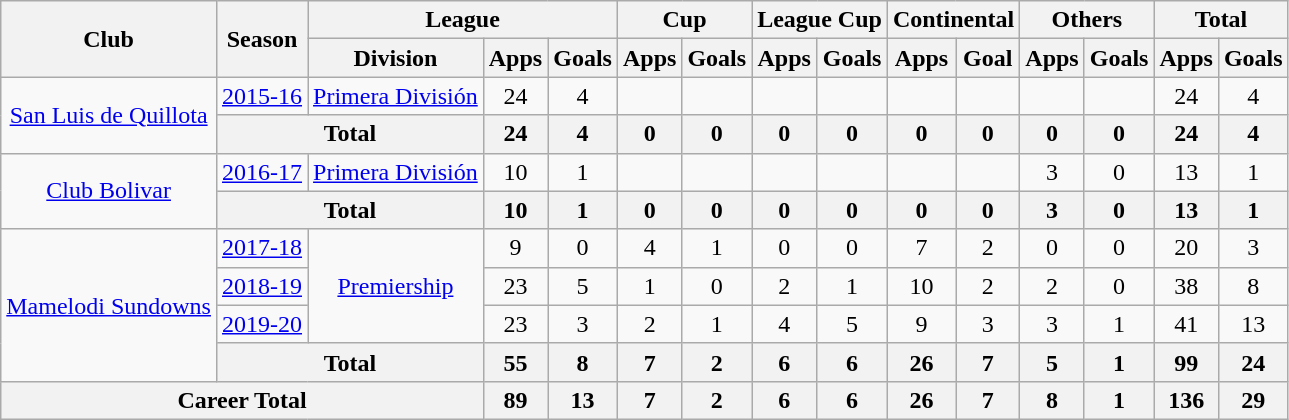<table class="wikitable " style="text-align: center">
<tr>
<th rowspan="2">Club</th>
<th rowspan="2">Season</th>
<th colspan="3">League</th>
<th colspan="2">Cup</th>
<th colspan="2">League Cup</th>
<th colspan="2">Continental</th>
<th colspan="2">Others</th>
<th colspan="2">Total</th>
</tr>
<tr>
<th>Division</th>
<th>Apps</th>
<th>Goals</th>
<th>Apps</th>
<th>Goals</th>
<th>Apps</th>
<th>Goals</th>
<th>Apps</th>
<th>Goal</th>
<th>Apps</th>
<th>Goals</th>
<th>Apps</th>
<th>Goals</th>
</tr>
<tr>
<td rowspan="2"><a href='#'>San Luis de Quillota</a></td>
<td><a href='#'>2015-16</a></td>
<td rowspan="1"><a href='#'>Primera División</a></td>
<td>24</td>
<td>4</td>
<td></td>
<td></td>
<td></td>
<td></td>
<td></td>
<td></td>
<td></td>
<td></td>
<td>24</td>
<td>4</td>
</tr>
<tr>
<th colspan="2">Total</th>
<th>24</th>
<th>4</th>
<th>0</th>
<th>0</th>
<th>0</th>
<th>0</th>
<th>0</th>
<th>0</th>
<th>0</th>
<th>0</th>
<th>24</th>
<th>4</th>
</tr>
<tr>
<td rowspan="2"><a href='#'>Club Bolivar</a></td>
<td><a href='#'>2016-17</a></td>
<td><a href='#'>Primera División</a></td>
<td>10</td>
<td>1</td>
<td></td>
<td></td>
<td></td>
<td></td>
<td></td>
<td></td>
<td>3</td>
<td>0</td>
<td>13</td>
<td>1</td>
</tr>
<tr>
<th colspan="2">Total</th>
<th>10</th>
<th>1</th>
<th>0</th>
<th>0</th>
<th>0</th>
<th>0</th>
<th>0</th>
<th>0</th>
<th>3</th>
<th>0</th>
<th>13</th>
<th>1</th>
</tr>
<tr>
<td rowspan="4"><a href='#'>Mamelodi Sundowns</a></td>
<td><a href='#'>2017-18</a></td>
<td rowspan="3"><a href='#'>Premiership</a></td>
<td>9</td>
<td>0</td>
<td>4</td>
<td>1</td>
<td>0</td>
<td>0</td>
<td>7</td>
<td>2</td>
<td>0</td>
<td>0</td>
<td>20</td>
<td>3</td>
</tr>
<tr>
<td><a href='#'>2018-19</a></td>
<td>23</td>
<td>5</td>
<td>1</td>
<td>0</td>
<td>2</td>
<td>1</td>
<td>10</td>
<td>2</td>
<td>2</td>
<td>0</td>
<td>38</td>
<td>8</td>
</tr>
<tr>
<td><a href='#'>2019-20</a></td>
<td>23</td>
<td>3</td>
<td>2</td>
<td>1</td>
<td>4</td>
<td>5</td>
<td>9</td>
<td>3</td>
<td>3</td>
<td>1</td>
<td>41</td>
<td>13</td>
</tr>
<tr>
<th colspan="2">Total</th>
<th>55</th>
<th>8</th>
<th>7</th>
<th>2</th>
<th>6</th>
<th>6</th>
<th>26</th>
<th>7</th>
<th>5</th>
<th>1</th>
<th>99</th>
<th>24</th>
</tr>
<tr>
<th colspan="3">Career Total</th>
<th>89</th>
<th>13</th>
<th>7</th>
<th>2</th>
<th>6</th>
<th>6</th>
<th>26</th>
<th>7</th>
<th>8</th>
<th>1</th>
<th>136</th>
<th>29</th>
</tr>
</table>
